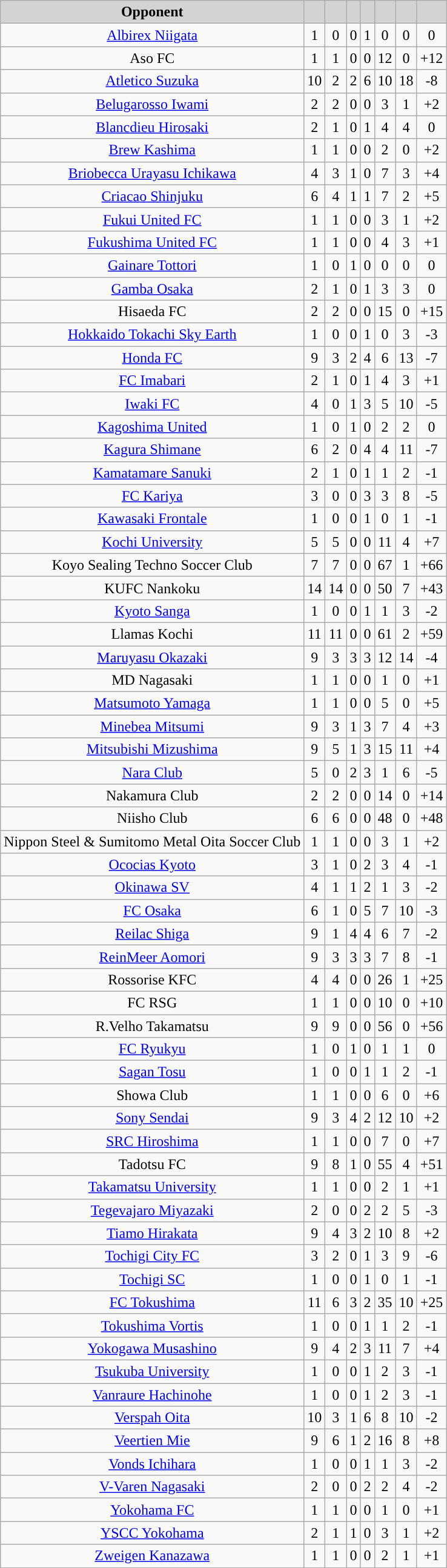<table class="wikitable" style="text-align:center;">
<tr>
<th style="background:lightgrey; style=;"width:200;">Opponent</th>
<th style="background:lightgrey; style=;"width:70;"></th>
<th style="background:lightgrey; style=;"width:70;"></th>
<th style="background:lightgrey; style=;"width:70;"></th>
<th style="background:lightgrey; style=;"width:70;"></th>
<th style="background:lightgrey; style=;"width:70;"></th>
<th style="background:lightgrey; style=;"width:70;"></th>
<th style="background:lightgrey; style=;"width:70;"></th>
</tr>
<tr style="background-color">
<td><a href='#'>Albirex Niigata</a></td>
<td>1</td>
<td>0</td>
<td>0</td>
<td>1</td>
<td>0</td>
<td>0</td>
<td>0</td>
</tr>
<tr>
<td>Aso FC</td>
<td>1</td>
<td>1</td>
<td>0</td>
<td>0</td>
<td>12</td>
<td>0</td>
<td>+12</td>
</tr>
<tr>
<td><a href='#'>Atletico Suzuka</a></td>
<td>10</td>
<td>2</td>
<td>2</td>
<td>6</td>
<td>10</td>
<td>18</td>
<td>-8</td>
</tr>
<tr>
<td><a href='#'>Belugarosso Iwami</a></td>
<td>2</td>
<td>2</td>
<td>0</td>
<td>0</td>
<td>3</td>
<td>1</td>
<td>+2</td>
</tr>
<tr>
<td><a href='#'>Blancdieu Hirosaki</a></td>
<td>2</td>
<td>1</td>
<td>0</td>
<td>1</td>
<td>4</td>
<td>4</td>
<td>0</td>
</tr>
<tr>
<td><a href='#'>Brew Kashima</a></td>
<td>1</td>
<td>1</td>
<td>0</td>
<td>0</td>
<td>2</td>
<td>0</td>
<td>+2</td>
</tr>
<tr>
<td><a href='#'>Briobecca Urayasu Ichikawa</a></td>
<td>4</td>
<td>3</td>
<td>1</td>
<td>0</td>
<td>7</td>
<td>3</td>
<td>+4</td>
</tr>
<tr>
<td><a href='#'>Criacao Shinjuku</a></td>
<td>6</td>
<td>4</td>
<td>1</td>
<td>1</td>
<td>7</td>
<td>2</td>
<td>+5</td>
</tr>
<tr>
<td><a href='#'>Fukui United FC</a></td>
<td>1</td>
<td>1</td>
<td>0</td>
<td>0</td>
<td>3</td>
<td>1</td>
<td>+2</td>
</tr>
<tr>
<td><a href='#'>Fukushima United FC</a></td>
<td>1</td>
<td>1</td>
<td>0</td>
<td>0</td>
<td>4</td>
<td>3</td>
<td>+1</td>
</tr>
<tr>
<td><a href='#'>Gainare Tottori</a></td>
<td>1</td>
<td>0</td>
<td>1</td>
<td>0</td>
<td>0</td>
<td>0</td>
<td>0</td>
</tr>
<tr>
<td><a href='#'>Gamba Osaka</a></td>
<td>2</td>
<td>1</td>
<td>0</td>
<td>1</td>
<td>3</td>
<td>3</td>
<td>0</td>
</tr>
<tr>
<td>Hisaeda FC</td>
<td>2</td>
<td>2</td>
<td>0</td>
<td>0</td>
<td>15</td>
<td>0</td>
<td>+15</td>
</tr>
<tr>
<td><a href='#'>Hokkaido Tokachi Sky Earth</a></td>
<td>1</td>
<td>0</td>
<td>0</td>
<td>1</td>
<td>0</td>
<td>3</td>
<td>-3</td>
</tr>
<tr>
<td><a href='#'>Honda FC</a></td>
<td>9</td>
<td>3</td>
<td>2</td>
<td>4</td>
<td>6</td>
<td>13</td>
<td>-7</td>
</tr>
<tr>
<td><a href='#'>FC Imabari</a></td>
<td>2</td>
<td>1</td>
<td>0</td>
<td>1</td>
<td>4</td>
<td>3</td>
<td>+1</td>
</tr>
<tr>
<td><a href='#'>Iwaki FC</a></td>
<td>4</td>
<td>0</td>
<td>1</td>
<td>3</td>
<td>5</td>
<td>10</td>
<td>-5</td>
</tr>
<tr>
<td><a href='#'>Kagoshima United</a></td>
<td>1</td>
<td>0</td>
<td>1</td>
<td>0</td>
<td>2</td>
<td>2</td>
<td>0</td>
</tr>
<tr>
<td><a href='#'>Kagura Shimane</a></td>
<td>6</td>
<td>2</td>
<td>0</td>
<td>4</td>
<td>4</td>
<td>11</td>
<td>-7</td>
</tr>
<tr>
<td><a href='#'>Kamatamare Sanuki</a></td>
<td>2</td>
<td>1</td>
<td>0</td>
<td>1</td>
<td>1</td>
<td>2</td>
<td>-1</td>
</tr>
<tr>
<td><a href='#'>FC Kariya</a></td>
<td>3</td>
<td>0</td>
<td>0</td>
<td>3</td>
<td>3</td>
<td>8</td>
<td>-5</td>
</tr>
<tr>
<td><a href='#'>Kawasaki Frontale</a></td>
<td>1</td>
<td>0</td>
<td>0</td>
<td>1</td>
<td>0</td>
<td>1</td>
<td>-1</td>
</tr>
<tr>
<td><a href='#'>Kochi University</a></td>
<td>5</td>
<td>5</td>
<td>0</td>
<td>0</td>
<td>11</td>
<td>4</td>
<td>+7</td>
</tr>
<tr>
<td>Koyo Sealing Techno Soccer Club</td>
<td>7</td>
<td>7</td>
<td>0</td>
<td>0</td>
<td>67</td>
<td>1</td>
<td>+66</td>
</tr>
<tr>
<td>KUFC Nankoku</td>
<td>14</td>
<td>14</td>
<td>0</td>
<td>0</td>
<td>50</td>
<td>7</td>
<td>+43</td>
</tr>
<tr>
<td><a href='#'>Kyoto Sanga</a></td>
<td>1</td>
<td>0</td>
<td>0</td>
<td>1</td>
<td>1</td>
<td>3</td>
<td>-2</td>
</tr>
<tr>
<td>Llamas Kochi</td>
<td>11</td>
<td>11</td>
<td>0</td>
<td>0</td>
<td>61</td>
<td>2</td>
<td>+59</td>
</tr>
<tr>
<td><a href='#'>Maruyasu Okazaki</a></td>
<td>9</td>
<td>3</td>
<td>3</td>
<td>3</td>
<td>12</td>
<td>14</td>
<td>-4</td>
</tr>
<tr>
<td>MD Nagasaki</td>
<td>1</td>
<td>1</td>
<td>0</td>
<td>0</td>
<td>1</td>
<td>0</td>
<td>+1</td>
</tr>
<tr>
<td><a href='#'>Matsumoto Yamaga</a></td>
<td>1</td>
<td>1</td>
<td>0</td>
<td>0</td>
<td>5</td>
<td>0</td>
<td>+5</td>
</tr>
<tr>
<td><a href='#'>Minebea Mitsumi</a></td>
<td>9</td>
<td>3</td>
<td>1</td>
<td>3</td>
<td>7</td>
<td>4</td>
<td>+3</td>
</tr>
<tr>
<td><a href='#'>Mitsubishi Mizushima</a></td>
<td>9</td>
<td>5</td>
<td>1</td>
<td>3</td>
<td>15</td>
<td>11</td>
<td>+4</td>
</tr>
<tr>
<td><a href='#'>Nara Club</a></td>
<td>5</td>
<td>0</td>
<td>2</td>
<td>3</td>
<td>1</td>
<td>6</td>
<td>-5</td>
</tr>
<tr>
<td>Nakamura Club</td>
<td>2</td>
<td>2</td>
<td>0</td>
<td>0</td>
<td>14</td>
<td>0</td>
<td>+14</td>
</tr>
<tr>
<td>Niisho Club</td>
<td>6</td>
<td>6</td>
<td>0</td>
<td>0</td>
<td>48</td>
<td>0</td>
<td>+48</td>
</tr>
<tr>
<td>Nippon Steel & Sumitomo Metal Oita Soccer Club</td>
<td>1</td>
<td>1</td>
<td>0</td>
<td>0</td>
<td>3</td>
<td>1</td>
<td>+2</td>
</tr>
<tr>
<td><a href='#'>Ococias Kyoto</a></td>
<td>3</td>
<td>1</td>
<td>0</td>
<td>2</td>
<td>3</td>
<td>4</td>
<td>-1</td>
</tr>
<tr>
<td><a href='#'>Okinawa SV</a></td>
<td>4</td>
<td>1</td>
<td>1</td>
<td>2</td>
<td>1</td>
<td>3</td>
<td>-2</td>
</tr>
<tr>
<td><a href='#'>FC Osaka</a></td>
<td>6</td>
<td>1</td>
<td>0</td>
<td>5</td>
<td>7</td>
<td>10</td>
<td>-3</td>
</tr>
<tr>
<td><a href='#'>Reilac Shiga</a></td>
<td>9</td>
<td>1</td>
<td>4</td>
<td>4</td>
<td>6</td>
<td>7</td>
<td>-2</td>
</tr>
<tr>
<td><a href='#'>ReinMeer Aomori</a></td>
<td>9</td>
<td>3</td>
<td>3</td>
<td>3</td>
<td>7</td>
<td>8</td>
<td>-1</td>
</tr>
<tr>
<td>Rossorise KFC</td>
<td>4</td>
<td>4</td>
<td>0</td>
<td>0</td>
<td>26</td>
<td>1</td>
<td>+25</td>
</tr>
<tr>
<td>FC RSG</td>
<td>1</td>
<td>1</td>
<td>0</td>
<td>0</td>
<td>10</td>
<td>0</td>
<td>+10</td>
</tr>
<tr>
<td>R.Velho Takamatsu</td>
<td>9</td>
<td>9</td>
<td>0</td>
<td>0</td>
<td>56</td>
<td>0</td>
<td>+56</td>
</tr>
<tr>
<td><a href='#'>FC Ryukyu</a></td>
<td>1</td>
<td>0</td>
<td>1</td>
<td>0</td>
<td>1</td>
<td>1</td>
<td>0</td>
</tr>
<tr>
<td><a href='#'>Sagan Tosu</a></td>
<td>1</td>
<td>0</td>
<td>0</td>
<td>1</td>
<td>1</td>
<td>2</td>
<td>-1</td>
</tr>
<tr>
<td>Showa Club</td>
<td>1</td>
<td>1</td>
<td>0</td>
<td>0</td>
<td>6</td>
<td>0</td>
<td>+6</td>
</tr>
<tr>
<td><a href='#'>Sony Sendai</a></td>
<td>9</td>
<td>3</td>
<td>4</td>
<td>2</td>
<td>12</td>
<td>10</td>
<td>+2</td>
</tr>
<tr>
<td><a href='#'>SRC Hiroshima</a></td>
<td>1</td>
<td>1</td>
<td>0</td>
<td>0</td>
<td>7</td>
<td>0</td>
<td>+7</td>
</tr>
<tr>
<td>Tadotsu FC</td>
<td>9</td>
<td>8</td>
<td>1</td>
<td>0</td>
<td>55</td>
<td>4</td>
<td>+51</td>
</tr>
<tr>
<td><a href='#'>Takamatsu University</a></td>
<td>1</td>
<td>1</td>
<td>0</td>
<td>0</td>
<td>2</td>
<td>1</td>
<td>+1</td>
</tr>
<tr>
<td><a href='#'>Tegevajaro Miyazaki</a></td>
<td>2</td>
<td>0</td>
<td>0</td>
<td>2</td>
<td>2</td>
<td>5</td>
<td>-3</td>
</tr>
<tr>
<td><a href='#'>Tiamo Hirakata</a></td>
<td>9</td>
<td>4</td>
<td>3</td>
<td>2</td>
<td>10</td>
<td>8</td>
<td>+2</td>
</tr>
<tr>
<td><a href='#'>Tochigi City FC</a></td>
<td>3</td>
<td>2</td>
<td>0</td>
<td>1</td>
<td>3</td>
<td>9</td>
<td>-6</td>
</tr>
<tr>
<td><a href='#'>Tochigi SC</a></td>
<td>1</td>
<td>0</td>
<td>0</td>
<td>1</td>
<td>0</td>
<td>1</td>
<td>-1</td>
</tr>
<tr>
<td><a href='#'>FC Tokushima</a></td>
<td>11</td>
<td>6</td>
<td>3</td>
<td>2</td>
<td>35</td>
<td>10</td>
<td>+25</td>
</tr>
<tr>
<td><a href='#'>Tokushima Vortis</a></td>
<td>1</td>
<td>0</td>
<td>0</td>
<td>1</td>
<td>1</td>
<td>2</td>
<td>-1</td>
</tr>
<tr>
<td><a href='#'>Yokogawa Musashino</a></td>
<td>9</td>
<td>4</td>
<td>2</td>
<td>3</td>
<td>11</td>
<td>7</td>
<td>+4</td>
</tr>
<tr>
<td><a href='#'>Tsukuba University</a></td>
<td>1</td>
<td>0</td>
<td>0</td>
<td>1</td>
<td>2</td>
<td>3</td>
<td>-1</td>
</tr>
<tr>
<td><a href='#'>Vanraure Hachinohe</a></td>
<td>1</td>
<td>0</td>
<td>0</td>
<td>1</td>
<td>2</td>
<td>3</td>
<td>-1</td>
</tr>
<tr>
<td><a href='#'>Verspah Oita</a></td>
<td>10</td>
<td>3</td>
<td>1</td>
<td>6</td>
<td>8</td>
<td>10</td>
<td>-2</td>
</tr>
<tr>
<td><a href='#'>Veertien Mie</a></td>
<td>9</td>
<td>6</td>
<td>1</td>
<td>2</td>
<td>16</td>
<td>8</td>
<td>+8</td>
</tr>
<tr>
<td><a href='#'>Vonds Ichihara</a></td>
<td>1</td>
<td>0</td>
<td>0</td>
<td>1</td>
<td>1</td>
<td>3</td>
<td>-2</td>
</tr>
<tr>
<td><a href='#'>V-Varen Nagasaki</a></td>
<td>2</td>
<td>0</td>
<td>0</td>
<td>2</td>
<td>2</td>
<td>4</td>
<td>-2</td>
</tr>
<tr>
<td><a href='#'>Yokohama FC</a></td>
<td>1</td>
<td>1</td>
<td>0</td>
<td>0</td>
<td>1</td>
<td>0</td>
<td>+1</td>
</tr>
<tr>
<td><a href='#'>YSCC Yokohama</a></td>
<td>2</td>
<td>1</td>
<td>1</td>
<td>0</td>
<td>3</td>
<td>1</td>
<td>+2</td>
</tr>
<tr>
<td><a href='#'>Zweigen Kanazawa</a></td>
<td>1</td>
<td>1</td>
<td>0</td>
<td>0</td>
<td>2</td>
<td>1</td>
<td>+1</td>
</tr>
</table>
